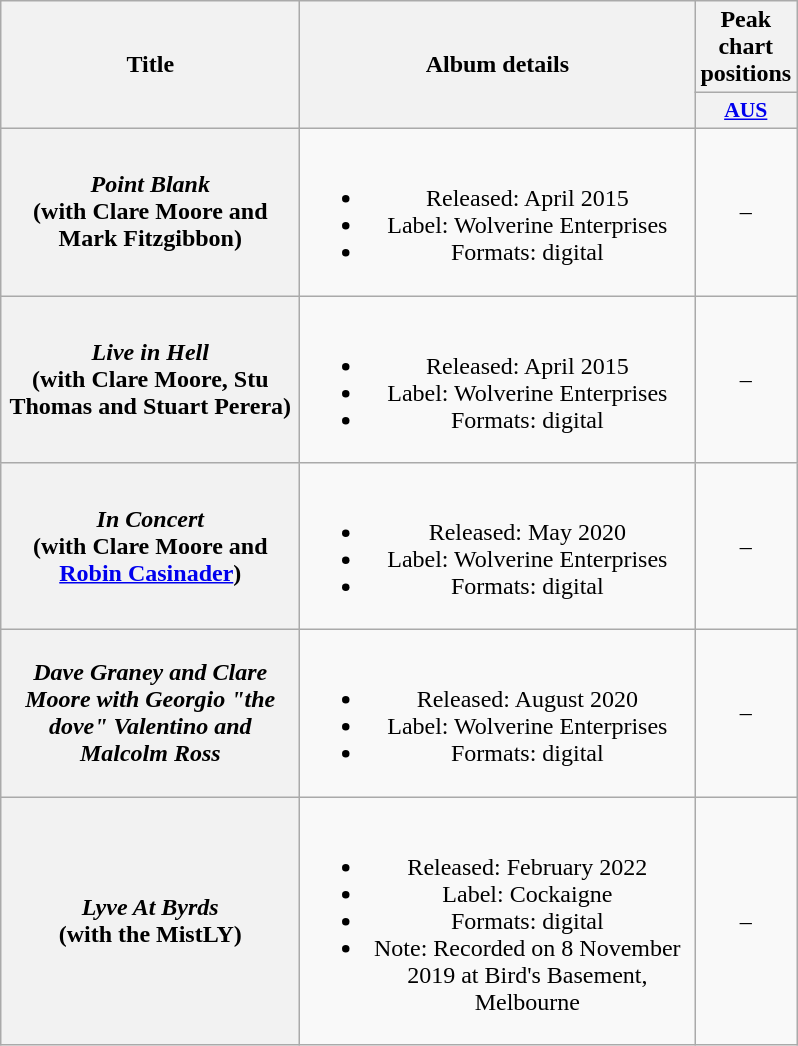<table class="wikitable plainrowheaders" style="text-align:center;" border="1">
<tr>
<th scope="col" rowspan="2" style="width:12em;">Title</th>
<th scope="col" rowspan="2" style="width:16em;">Album details</th>
<th scope="col" colspan="1">Peak chart positions</th>
</tr>
<tr>
<th scope="col" style="width:3em;font-size:90%;"><a href='#'>AUS</a><br></th>
</tr>
<tr>
<th scope="row"><em>Point Blank</em> <br> (with Clare Moore and Mark Fitzgibbon)</th>
<td><br><ul><li>Released: April 2015</li><li>Label: Wolverine Enterprises</li><li>Formats: digital</li></ul></td>
<td>–</td>
</tr>
<tr>
<th scope="row"><em>Live in Hell</em> <br> (with Clare Moore, Stu Thomas and Stuart Perera)</th>
<td><br><ul><li>Released: April 2015</li><li>Label: Wolverine Enterprises</li><li>Formats: digital</li></ul></td>
<td>–</td>
</tr>
<tr>
<th scope="row"><em>In Concert</em> <br> (with Clare Moore and <a href='#'>Robin Casinader</a>)</th>
<td><br><ul><li>Released: May 2020</li><li>Label: Wolverine Enterprises</li><li>Formats: digital</li></ul></td>
<td>–</td>
</tr>
<tr>
<th scope="row"><em>Dave Graney and Clare Moore with Georgio "the dove" Valentino and Malcolm Ross</em></th>
<td><br><ul><li>Released: August 2020</li><li>Label: Wolverine Enterprises</li><li>Formats: digital</li></ul></td>
<td>–</td>
</tr>
<tr>
<th scope="row"><em>Lyve At Byrds</em> <br> (with the MistLY)</th>
<td><br><ul><li>Released: February 2022</li><li>Label: Cockaigne</li><li>Formats: digital</li><li>Note: Recorded on 8 November 2019 at Bird's Basement, Melbourne</li></ul></td>
<td>–</td>
</tr>
</table>
